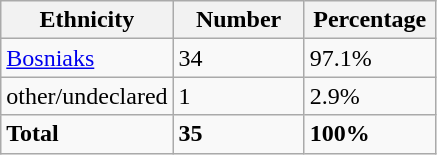<table class="wikitable">
<tr>
<th width="100px">Ethnicity</th>
<th width="80px">Number</th>
<th width="80px">Percentage</th>
</tr>
<tr>
<td><a href='#'>Bosniaks</a></td>
<td>34</td>
<td>97.1%</td>
</tr>
<tr>
<td>other/undeclared</td>
<td>1</td>
<td>2.9%</td>
</tr>
<tr>
<td><strong>Total</strong></td>
<td><strong>35</strong></td>
<td><strong>100%</strong></td>
</tr>
</table>
